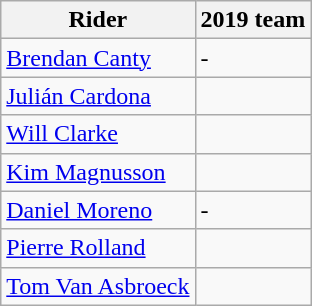<table class="wikitable">
<tr>
<th>Rider</th>
<th>2019 team</th>
</tr>
<tr>
<td><a href='#'>Brendan Canty</a></td>
<td>-</td>
</tr>
<tr>
<td><a href='#'>Julián Cardona</a></td>
<td></td>
</tr>
<tr>
<td><a href='#'>Will Clarke</a></td>
<td></td>
</tr>
<tr>
<td><a href='#'>Kim Magnusson</a></td>
<td></td>
</tr>
<tr>
<td><a href='#'>Daniel Moreno</a></td>
<td>-</td>
</tr>
<tr>
<td><a href='#'>Pierre Rolland</a></td>
<td></td>
</tr>
<tr>
<td><a href='#'>Tom Van Asbroeck</a></td>
<td></td>
</tr>
</table>
